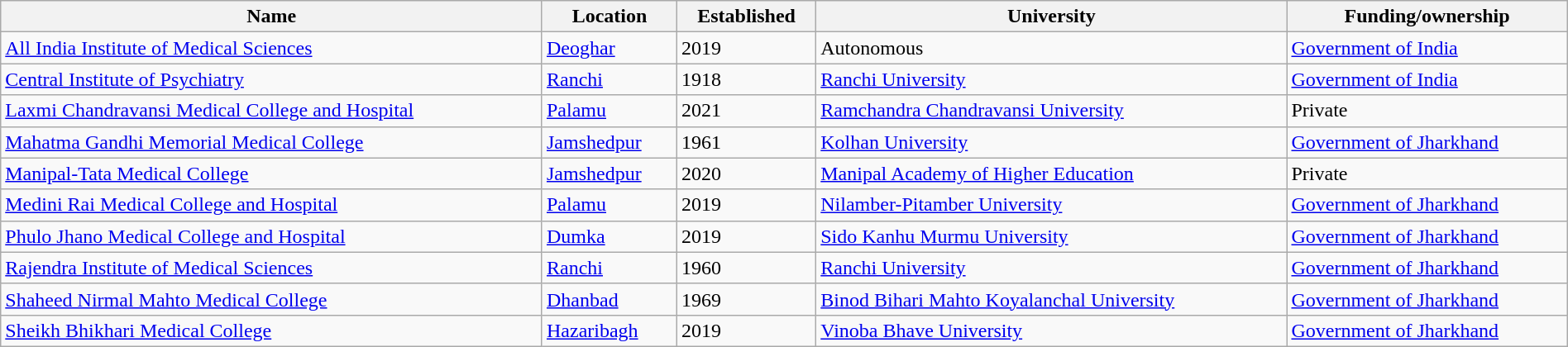<table class="wikitable sortable" style="width:100%">
<tr>
<th>Name</th>
<th>Location</th>
<th>Established</th>
<th>University</th>
<th>Funding/ownership</th>
</tr>
<tr>
<td><a href='#'>All India Institute of Medical Sciences</a></td>
<td><a href='#'>Deoghar</a></td>
<td>2019</td>
<td>Autonomous</td>
<td><a href='#'>Government of India</a></td>
</tr>
<tr>
<td><a href='#'>Central Institute of Psychiatry</a></td>
<td><a href='#'>Ranchi</a></td>
<td>1918</td>
<td><a href='#'>Ranchi University</a></td>
<td><a href='#'>Government of India</a></td>
</tr>
<tr>
<td><a href='#'>Laxmi Chandravansi Medical College and Hospital</a></td>
<td><a href='#'>Palamu</a></td>
<td>2021</td>
<td><a href='#'>Ramchandra Chandravansi University</a></td>
<td>Private</td>
</tr>
<tr>
<td><a href='#'>Mahatma Gandhi Memorial Medical College</a></td>
<td><a href='#'>Jamshedpur</a></td>
<td>1961</td>
<td><a href='#'>Kolhan University</a></td>
<td><a href='#'>Government of Jharkhand</a></td>
</tr>
<tr>
<td><a href='#'>Manipal-Tata Medical College</a></td>
<td><a href='#'>Jamshedpur</a></td>
<td>2020</td>
<td><a href='#'>Manipal Academy of Higher Education</a></td>
<td>Private</td>
</tr>
<tr>
<td><a href='#'>Medini Rai Medical College and Hospital</a></td>
<td><a href='#'>Palamu</a></td>
<td>2019</td>
<td><a href='#'>Nilamber-Pitamber University</a></td>
<td><a href='#'>Government of Jharkhand</a></td>
</tr>
<tr>
<td><a href='#'>Phulo Jhano Medical College and Hospital</a></td>
<td><a href='#'>Dumka</a></td>
<td>2019</td>
<td><a href='#'>Sido Kanhu Murmu University</a></td>
<td><a href='#'>Government of Jharkhand</a></td>
</tr>
<tr>
<td><a href='#'>Rajendra Institute of Medical Sciences</a></td>
<td><a href='#'>Ranchi</a></td>
<td>1960</td>
<td><a href='#'>Ranchi University</a></td>
<td><a href='#'>Government of Jharkhand</a></td>
</tr>
<tr>
<td><a href='#'>Shaheed Nirmal Mahto Medical College</a></td>
<td><a href='#'>Dhanbad</a></td>
<td>1969</td>
<td><a href='#'>Binod Bihari Mahto Koyalanchal University</a></td>
<td><a href='#'>Government of Jharkhand</a></td>
</tr>
<tr>
<td><a href='#'>Sheikh Bhikhari Medical College</a></td>
<td><a href='#'>Hazaribagh</a></td>
<td>2019</td>
<td><a href='#'>Vinoba Bhave University</a></td>
<td><a href='#'>Government of Jharkhand</a></td>
</tr>
</table>
